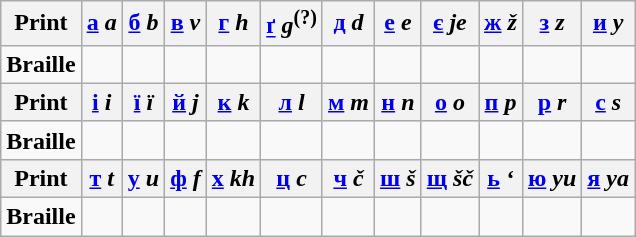<table class="wikitable" style="text-align:center">
<tr>
<th><strong>Print</strong></th>
<th><a href='#'>а</a> <em>a </em></th>
<th><a href='#'>б</a> <em>b</em></th>
<th><a href='#'>в</a> <em>v</em></th>
<th><a href='#'>г</a> <em>h</em></th>
<th><a href='#'>ґ</a> <em>g</em><sup>(?)</sup></th>
<th><a href='#'>д</a> <em>d</em></th>
<th><a href='#'>е</a> <em>e</em></th>
<th><a href='#'>є</a> <em>je</em></th>
<th><a href='#'>ж</a> <em>ž</em></th>
<th><a href='#'>з</a> <em>z</em></th>
<th><a href='#'>и</a> <em>y</em></th>
</tr>
<tr>
<td><strong>Braille</strong></td>
<td></td>
<td></td>
<td></td>
<td></td>
<td></td>
<td></td>
<td></td>
<td></td>
<td></td>
<td></td>
<td></td>
</tr>
<tr>
<th><strong>Print</strong></th>
<th><a href='#'>і</a> <em>i</em></th>
<th><a href='#'>ї</a> <em>ï</em></th>
<th><a href='#'>й</a> <em>j</em></th>
<th><a href='#'>к</a> <em>k</em></th>
<th><a href='#'>л</a> <em>l</em></th>
<th><a href='#'>м</a> <em>m</em></th>
<th><a href='#'>н</a> <em>n</em></th>
<th><a href='#'>о</a> <em>o</em></th>
<th><a href='#'>п</a> <em>p</em></th>
<th><a href='#'>р</a> <em>r</em></th>
<th><a href='#'>с</a> <em>s</em></th>
</tr>
<tr>
<td><strong>Braille</strong></td>
<td></td>
<td></td>
<td></td>
<td></td>
<td></td>
<td></td>
<td></td>
<td></td>
<td></td>
<td></td>
<td></td>
</tr>
<tr>
<th><strong>Print</strong></th>
<th><a href='#'>т</a> <em>t</em></th>
<th><a href='#'>у</a> <em>u</em></th>
<th><a href='#'>ф</a> <em>f</em></th>
<th><a href='#'>х</a> <em>kh</em></th>
<th><a href='#'>ц</a> <em>c</em></th>
<th><a href='#'>ч</a> <em>č</em></th>
<th><a href='#'>ш</a> <em>š</em></th>
<th><a href='#'>щ</a> <em>šč</em></th>
<th><a href='#'>ь</a> <em>‘</em></th>
<th><a href='#'>ю</a> <em>yu</em></th>
<th><a href='#'>я</a> <em>ya</em></th>
</tr>
<tr>
<td><strong>Braille</strong></td>
<td></td>
<td></td>
<td></td>
<td></td>
<td></td>
<td></td>
<td></td>
<td></td>
<td></td>
<td></td>
<td></td>
</tr>
</table>
